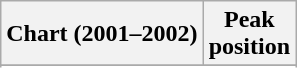<table class="wikitable sortable plainrowheaders" style="text-align:center">
<tr>
<th scope="col">Chart (2001–2002)</th>
<th scope="col">Peak<br>position</th>
</tr>
<tr>
</tr>
<tr>
</tr>
<tr>
</tr>
<tr>
</tr>
<tr>
</tr>
<tr>
</tr>
<tr>
</tr>
<tr>
</tr>
</table>
